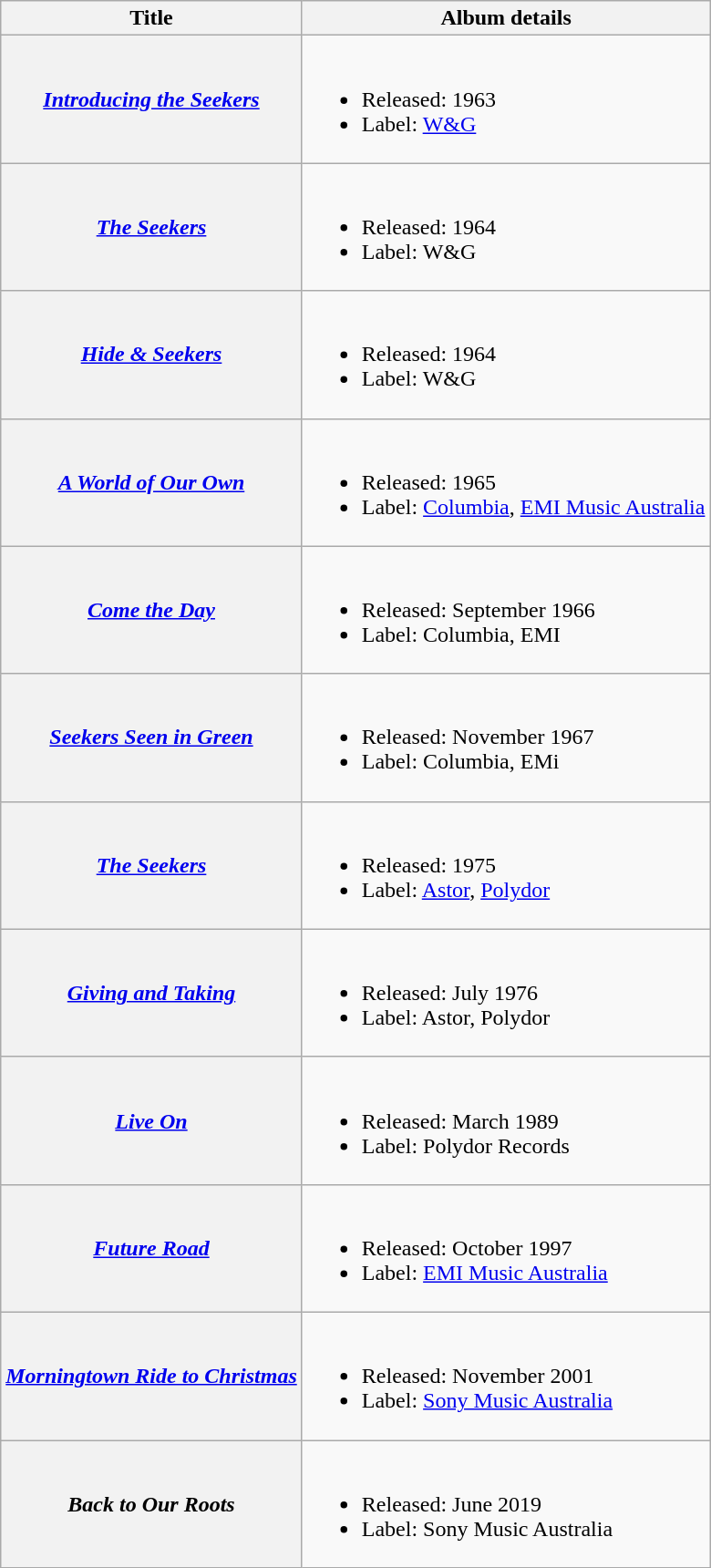<table class="wikitable">
<tr>
<th>Title</th>
<th>Album details</th>
</tr>
<tr>
<th><em><a href='#'>Introducing the Seekers</a></em></th>
<td><br><ul><li>Released: 1963</li><li>Label: <a href='#'>W&G</a></li></ul></td>
</tr>
<tr>
<th><em><a href='#'>The Seekers</a></em></th>
<td><br><ul><li>Released: 1964</li><li>Label: W&G</li></ul></td>
</tr>
<tr>
<th><em><a href='#'>Hide & Seekers</a></em></th>
<td><br><ul><li>Released: 1964</li><li>Label: W&G</li></ul></td>
</tr>
<tr>
<th><em><a href='#'>A World of Our Own</a></em></th>
<td><br><ul><li>Released: 1965</li><li>Label: <a href='#'>Columbia</a>, <a href='#'>EMI Music Australia</a></li></ul></td>
</tr>
<tr>
<th><em><a href='#'>Come the Day</a></em></th>
<td><br><ul><li>Released: September 1966</li><li>Label: Columbia, EMI</li></ul></td>
</tr>
<tr>
<th><em><a href='#'>Seekers Seen in Green</a></em></th>
<td><br><ul><li>Released: November 1967</li><li>Label: Columbia, EMi</li></ul></td>
</tr>
<tr>
<th><em><a href='#'>The Seekers</a></em></th>
<td><br><ul><li>Released: 1975</li><li>Label: <a href='#'>Astor</a>, <a href='#'>Polydor</a></li></ul></td>
</tr>
<tr>
<th><em><a href='#'>Giving and Taking</a></em></th>
<td><br><ul><li>Released: July 1976</li><li>Label: Astor, Polydor</li></ul></td>
</tr>
<tr>
<th><em><a href='#'>Live On</a></em></th>
<td><br><ul><li>Released: March 1989</li><li>Label: Polydor Records</li></ul></td>
</tr>
<tr>
<th><em><a href='#'>Future Road</a></em></th>
<td><br><ul><li>Released: October 1997</li><li>Label: <a href='#'>EMI Music Australia</a></li></ul></td>
</tr>
<tr>
<th><em><a href='#'>Morningtown Ride to Christmas</a></em></th>
<td><br><ul><li>Released: November 2001</li><li>Label: <a href='#'>Sony Music Australia</a></li></ul></td>
</tr>
<tr>
<th><em>Back to Our Roots</em></th>
<td><br><ul><li>Released: June 2019</li><li>Label: Sony Music Australia</li></ul></td>
</tr>
</table>
